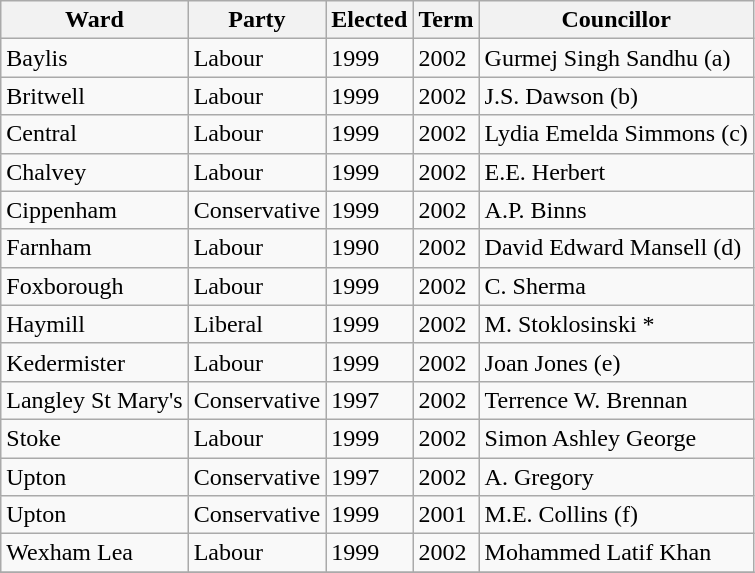<table class="wikitable">
<tr>
<th>Ward</th>
<th>Party</th>
<th>Elected</th>
<th>Term</th>
<th>Councillor</th>
</tr>
<tr>
<td>Baylis</td>
<td>Labour</td>
<td>1999</td>
<td>2002</td>
<td>Gurmej Singh Sandhu (a)</td>
</tr>
<tr>
<td>Britwell</td>
<td>Labour</td>
<td>1999</td>
<td>2002</td>
<td>J.S. Dawson (b)</td>
</tr>
<tr>
<td>Central</td>
<td>Labour</td>
<td>1999</td>
<td>2002</td>
<td>Lydia Emelda Simmons (c)</td>
</tr>
<tr>
<td>Chalvey</td>
<td>Labour</td>
<td>1999</td>
<td>2002</td>
<td>E.E. Herbert</td>
</tr>
<tr>
<td>Cippenham</td>
<td>Conservative</td>
<td>1999</td>
<td>2002</td>
<td>A.P. Binns</td>
</tr>
<tr>
<td>Farnham</td>
<td>Labour</td>
<td>1990</td>
<td>2002</td>
<td>David Edward Mansell (d)</td>
</tr>
<tr>
<td>Foxborough</td>
<td>Labour</td>
<td>1999</td>
<td>2002</td>
<td>C. Sherma</td>
</tr>
<tr>
<td>Haymill</td>
<td>Liberal</td>
<td>1999</td>
<td>2002</td>
<td>M. Stoklosinski *</td>
</tr>
<tr>
<td>Kedermister</td>
<td>Labour</td>
<td>1999</td>
<td>2002</td>
<td>Joan Jones (e)</td>
</tr>
<tr>
<td>Langley St Mary's</td>
<td>Conservative</td>
<td>1997</td>
<td>2002</td>
<td>Terrence W. Brennan</td>
</tr>
<tr>
<td>Stoke</td>
<td>Labour</td>
<td>1999</td>
<td>2002</td>
<td>Simon Ashley George</td>
</tr>
<tr>
<td>Upton</td>
<td>Conservative</td>
<td>1997</td>
<td>2002</td>
<td>A. Gregory</td>
</tr>
<tr>
<td>Upton</td>
<td>Conservative</td>
<td>1999</td>
<td>2001</td>
<td>M.E. Collins (f)</td>
</tr>
<tr>
<td>Wexham Lea</td>
<td>Labour</td>
<td>1999</td>
<td>2002</td>
<td>Mohammed Latif Khan</td>
</tr>
<tr>
</tr>
</table>
